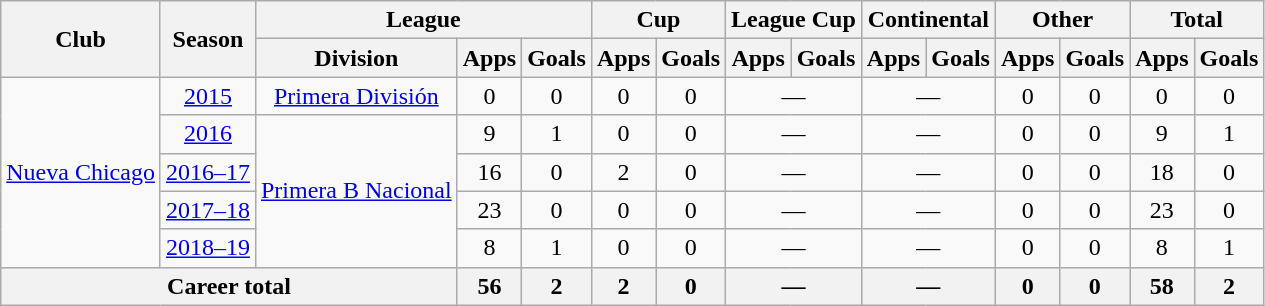<table class="wikitable" style="text-align:center">
<tr>
<th rowspan="2">Club</th>
<th rowspan="2">Season</th>
<th colspan="3">League</th>
<th colspan="2">Cup</th>
<th colspan="2">League Cup</th>
<th colspan="2">Continental</th>
<th colspan="2">Other</th>
<th colspan="2">Total</th>
</tr>
<tr>
<th>Division</th>
<th>Apps</th>
<th>Goals</th>
<th>Apps</th>
<th>Goals</th>
<th>Apps</th>
<th>Goals</th>
<th>Apps</th>
<th>Goals</th>
<th>Apps</th>
<th>Goals</th>
<th>Apps</th>
<th>Goals</th>
</tr>
<tr>
<td rowspan="5"><a href='#'>Nueva Chicago</a></td>
<td><a href='#'>2015</a></td>
<td rowspan="1"><a href='#'>Primera División</a></td>
<td>0</td>
<td>0</td>
<td>0</td>
<td>0</td>
<td colspan="2">—</td>
<td colspan="2">—</td>
<td>0</td>
<td>0</td>
<td>0</td>
<td>0</td>
</tr>
<tr>
<td><a href='#'>2016</a></td>
<td rowspan="4"><a href='#'>Primera B Nacional</a></td>
<td>9</td>
<td>1</td>
<td>0</td>
<td>0</td>
<td colspan="2">—</td>
<td colspan="2">—</td>
<td>0</td>
<td>0</td>
<td>9</td>
<td>1</td>
</tr>
<tr>
<td><a href='#'>2016–17</a></td>
<td>16</td>
<td>0</td>
<td>2</td>
<td>0</td>
<td colspan="2">—</td>
<td colspan="2">—</td>
<td>0</td>
<td>0</td>
<td>18</td>
<td>0</td>
</tr>
<tr>
<td><a href='#'>2017–18</a></td>
<td>23</td>
<td>0</td>
<td>0</td>
<td>0</td>
<td colspan="2">—</td>
<td colspan="2">—</td>
<td>0</td>
<td>0</td>
<td>23</td>
<td>0</td>
</tr>
<tr>
<td><a href='#'>2018–19</a></td>
<td>8</td>
<td>1</td>
<td>0</td>
<td>0</td>
<td colspan="2">—</td>
<td colspan="2">—</td>
<td>0</td>
<td>0</td>
<td>8</td>
<td>1</td>
</tr>
<tr>
<th colspan="3">Career total</th>
<th>56</th>
<th>2</th>
<th>2</th>
<th>0</th>
<th colspan="2">—</th>
<th colspan="2">—</th>
<th>0</th>
<th>0</th>
<th>58</th>
<th>2</th>
</tr>
</table>
